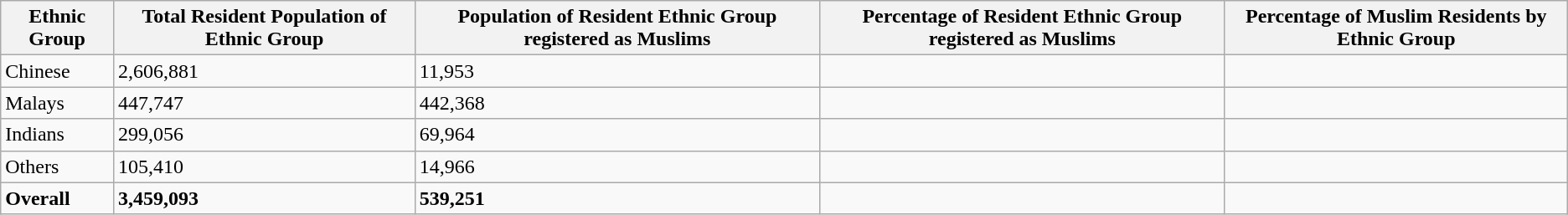<table class="wikitable">
<tr>
<th>Ethnic Group</th>
<th>Total Resident Population of Ethnic Group</th>
<th>Population of Resident Ethnic Group registered as Muslims</th>
<th>Percentage of Resident Ethnic Group registered as Muslims</th>
<th>Percentage of Muslim Residents by Ethnic Group</th>
</tr>
<tr>
<td>Chinese</td>
<td>2,606,881</td>
<td>11,953</td>
<td></td>
<td></td>
</tr>
<tr>
<td>Malays</td>
<td>447,747</td>
<td>442,368</td>
<td></td>
<td></td>
</tr>
<tr>
<td>Indians</td>
<td>299,056</td>
<td>69,964</td>
<td></td>
<td></td>
</tr>
<tr>
<td>Others</td>
<td>105,410</td>
<td>14,966</td>
<td></td>
<td></td>
</tr>
<tr>
<td><strong>Overall</strong></td>
<td><strong>3,459,093</strong></td>
<td><strong>539,251</strong></td>
<td></td>
<td></td>
</tr>
</table>
